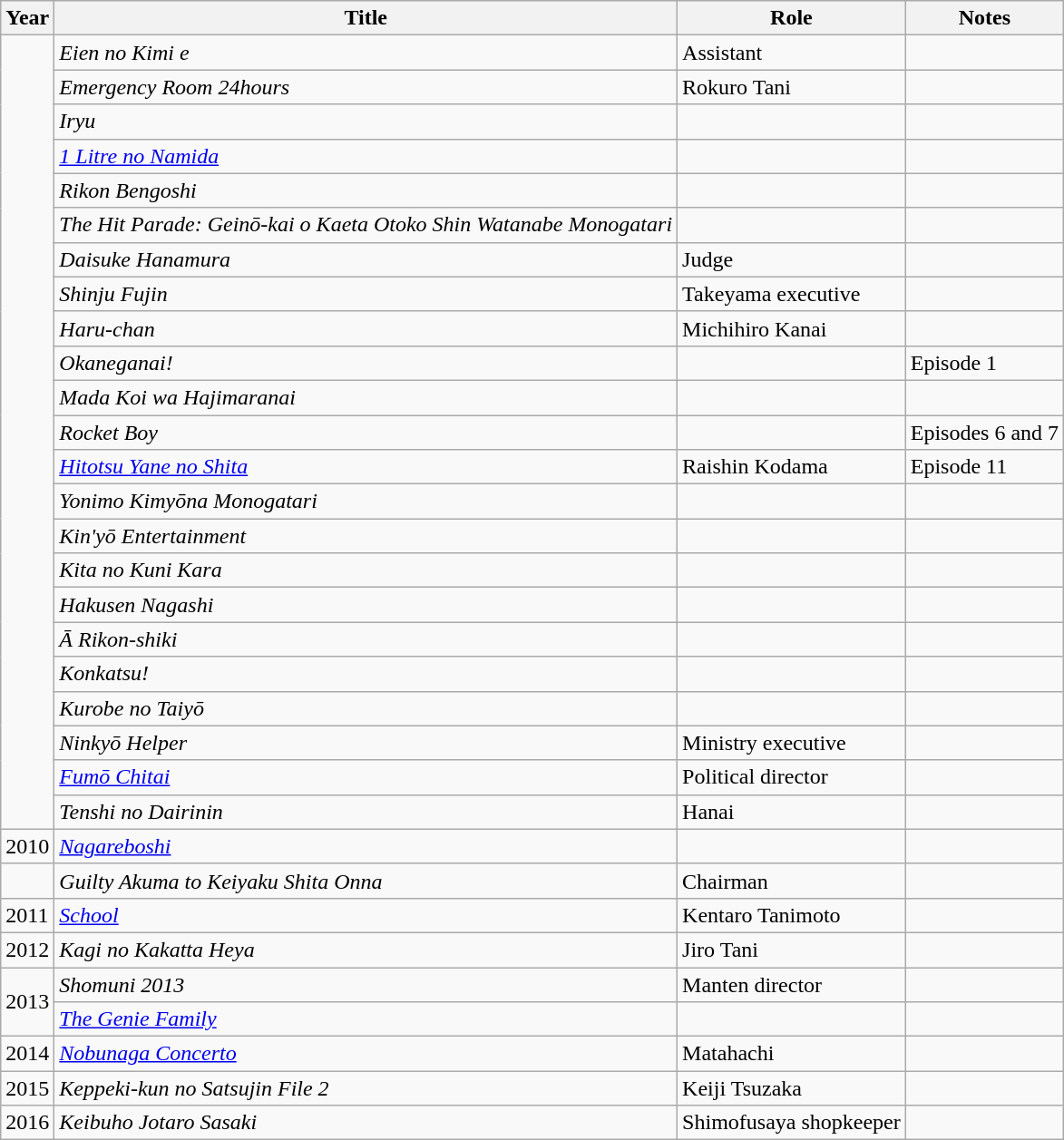<table class="wikitable">
<tr>
<th>Year</th>
<th>Title</th>
<th>Role</th>
<th>Notes</th>
</tr>
<tr>
<td rowspan="23"></td>
<td><em>Eien no Kimi e</em></td>
<td>Assistant</td>
<td></td>
</tr>
<tr>
<td><em>Emergency Room 24hours</em></td>
<td>Rokuro Tani</td>
<td></td>
</tr>
<tr>
<td><em>Iryu</em></td>
<td></td>
<td></td>
</tr>
<tr>
<td><em><a href='#'>1 Litre no Namida</a></em></td>
<td></td>
<td></td>
</tr>
<tr>
<td><em>Rikon Bengoshi</em></td>
<td></td>
<td></td>
</tr>
<tr>
<td><em>The Hit Parade: Geinō-kai o Kaeta Otoko Shin Watanabe Monogatari</em></td>
<td></td>
<td></td>
</tr>
<tr>
<td><em>Daisuke Hanamura</em></td>
<td>Judge</td>
<td></td>
</tr>
<tr>
<td><em>Shinju Fujin</em></td>
<td>Takeyama executive</td>
<td></td>
</tr>
<tr>
<td><em>Haru-chan</em></td>
<td>Michihiro Kanai</td>
<td></td>
</tr>
<tr>
<td><em>Okaneganai!</em></td>
<td></td>
<td>Episode 1</td>
</tr>
<tr>
<td><em>Mada Koi wa Hajimaranai</em></td>
<td></td>
<td></td>
</tr>
<tr>
<td><em>Rocket Boy</em></td>
<td></td>
<td>Episodes 6 and 7</td>
</tr>
<tr>
<td><em><a href='#'>Hitotsu Yane no Shita</a></em></td>
<td>Raishin Kodama</td>
<td>Episode 11</td>
</tr>
<tr>
<td><em>Yonimo Kimyōna Monogatari</em></td>
<td></td>
<td></td>
</tr>
<tr>
<td><em>Kin'yō Entertainment</em></td>
<td></td>
<td></td>
</tr>
<tr>
<td><em>Kita no Kuni Kara</em></td>
<td></td>
<td></td>
</tr>
<tr>
<td><em>Hakusen Nagashi</em></td>
<td></td>
<td></td>
</tr>
<tr>
<td><em>Ā Rikon-shiki</em></td>
<td></td>
<td></td>
</tr>
<tr>
<td><em>Konkatsu!</em></td>
<td></td>
<td></td>
</tr>
<tr>
<td><em>Kurobe no Taiyō</em></td>
<td></td>
<td></td>
</tr>
<tr>
<td><em>Ninkyō Helper</em></td>
<td>Ministry executive</td>
<td></td>
</tr>
<tr>
<td><em><a href='#'>Fumō Chitai</a></em></td>
<td>Political director</td>
<td></td>
</tr>
<tr>
<td><em>Tenshi no Dairinin</em></td>
<td>Hanai</td>
<td></td>
</tr>
<tr>
<td>2010</td>
<td><em><a href='#'>Nagareboshi</a></em></td>
<td></td>
<td></td>
</tr>
<tr>
<td></td>
<td><em>Guilty Akuma to Keiyaku Shita Onna</em></td>
<td>Chairman</td>
<td></td>
</tr>
<tr>
<td>2011</td>
<td><em><a href='#'>School</a></em></td>
<td>Kentaro Tanimoto</td>
<td></td>
</tr>
<tr>
<td>2012</td>
<td><em>Kagi no Kakatta Heya</em></td>
<td>Jiro Tani</td>
<td></td>
</tr>
<tr>
<td rowspan="2">2013</td>
<td><em>Shomuni 2013</em></td>
<td>Manten director</td>
<td></td>
</tr>
<tr>
<td><em><a href='#'>The Genie Family</a></em></td>
<td></td>
<td></td>
</tr>
<tr>
<td>2014</td>
<td><em><a href='#'>Nobunaga Concerto</a></em></td>
<td>Matahachi</td>
<td></td>
</tr>
<tr>
<td>2015</td>
<td><em>Keppeki-kun no Satsujin File 2</em></td>
<td>Keiji Tsuzaka</td>
<td></td>
</tr>
<tr>
<td>2016</td>
<td><em>Keibuho Jotaro Sasaki</em></td>
<td>Shimofusaya shopkeeper</td>
<td></td>
</tr>
</table>
